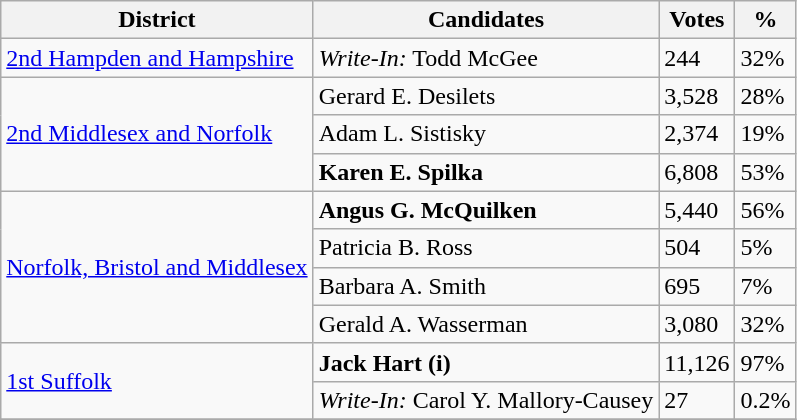<table class=wikitable>
<tr>
<th>District</th>
<th>Candidates</th>
<th>Votes</th>
<th>%</th>
</tr>
<tr>
<td rowspan=1><a href='#'>2nd Hampden and Hampshire</a></td>
<td><em>Write-In:</em> Todd McGee</td>
<td>244</td>
<td>32%</td>
</tr>
<tr>
<td rowspan=3><a href='#'>2nd Middlesex and Norfolk</a></td>
<td>Gerard E. Desilets</td>
<td>3,528</td>
<td>28%</td>
</tr>
<tr>
<td>Adam L. Sistisky</td>
<td>2,374</td>
<td>19%</td>
</tr>
<tr>
<td><strong>Karen E. Spilka</strong></td>
<td>6,808</td>
<td>53%</td>
</tr>
<tr>
<td rowspan=4><a href='#'>Norfolk, Bristol and Middlesex</a></td>
<td><strong>Angus G. McQuilken</strong></td>
<td>5,440</td>
<td>56%</td>
</tr>
<tr>
<td>Patricia B. Ross</td>
<td>504</td>
<td>5%</td>
</tr>
<tr>
<td>Barbara A. Smith</td>
<td>695</td>
<td>7%</td>
</tr>
<tr>
<td>Gerald A. Wasserman</td>
<td>3,080</td>
<td>32%</td>
</tr>
<tr>
<td rowspan=2><a href='#'>1st Suffolk</a></td>
<td><strong>Jack Hart (i)</strong></td>
<td>11,126</td>
<td>97%</td>
</tr>
<tr>
<td><em>Write-In:</em> Carol Y. Mallory-Causey</td>
<td>27</td>
<td>0.2%</td>
</tr>
<tr>
</tr>
</table>
